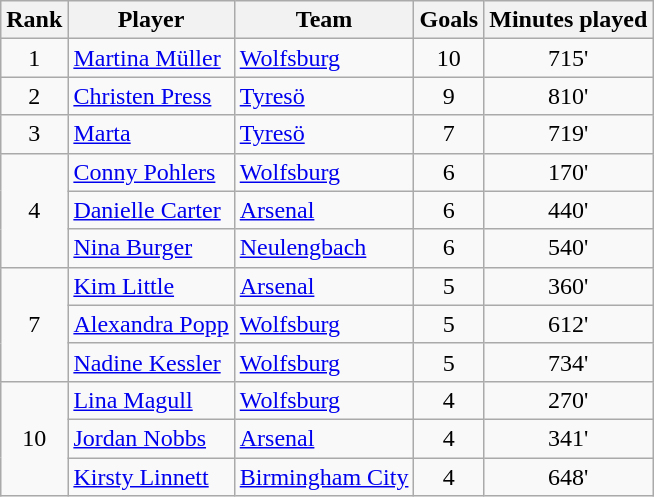<table class="wikitable" style="text-align:center">
<tr>
<th>Rank</th>
<th>Player</th>
<th>Team</th>
<th>Goals</th>
<th>Minutes played</th>
</tr>
<tr>
<td>1</td>
<td align=left> <a href='#'>Martina Müller</a></td>
<td align=left> <a href='#'>Wolfsburg</a></td>
<td>10</td>
<td>715'</td>
</tr>
<tr>
<td>2</td>
<td align=left> <a href='#'>Christen Press</a></td>
<td align=left> <a href='#'>Tyresö</a></td>
<td>9</td>
<td>810'</td>
</tr>
<tr>
<td>3</td>
<td align=left> <a href='#'>Marta</a></td>
<td align=left> <a href='#'>Tyresö</a></td>
<td>7</td>
<td>719'</td>
</tr>
<tr>
<td rowspan=3>4</td>
<td align=left> <a href='#'>Conny Pohlers</a></td>
<td align=left> <a href='#'>Wolfsburg</a></td>
<td>6</td>
<td>170'</td>
</tr>
<tr>
<td align=left> <a href='#'>Danielle Carter</a></td>
<td align=left> <a href='#'>Arsenal</a></td>
<td>6</td>
<td>440'</td>
</tr>
<tr>
<td align=left> <a href='#'>Nina Burger</a></td>
<td align=left> <a href='#'>Neulengbach</a></td>
<td>6</td>
<td>540'</td>
</tr>
<tr>
<td rowspan=3>7</td>
<td align=left> <a href='#'>Kim Little</a></td>
<td align=left> <a href='#'>Arsenal</a></td>
<td>5</td>
<td>360'</td>
</tr>
<tr>
<td align=left> <a href='#'>Alexandra Popp</a></td>
<td align=left> <a href='#'>Wolfsburg</a></td>
<td>5</td>
<td>612'</td>
</tr>
<tr>
<td align=left> <a href='#'>Nadine Kessler</a></td>
<td align=left> <a href='#'>Wolfsburg</a></td>
<td>5</td>
<td>734'</td>
</tr>
<tr>
<td rowspan=3>10</td>
<td align=left> <a href='#'>Lina Magull</a></td>
<td align=left> <a href='#'>Wolfsburg</a></td>
<td>4</td>
<td>270'</td>
</tr>
<tr>
<td align=left> <a href='#'>Jordan Nobbs</a></td>
<td align=left> <a href='#'>Arsenal</a></td>
<td>4</td>
<td>341'</td>
</tr>
<tr>
<td align=left> <a href='#'>Kirsty Linnett</a></td>
<td align=left> <a href='#'>Birmingham City</a></td>
<td>4</td>
<td>648'</td>
</tr>
</table>
